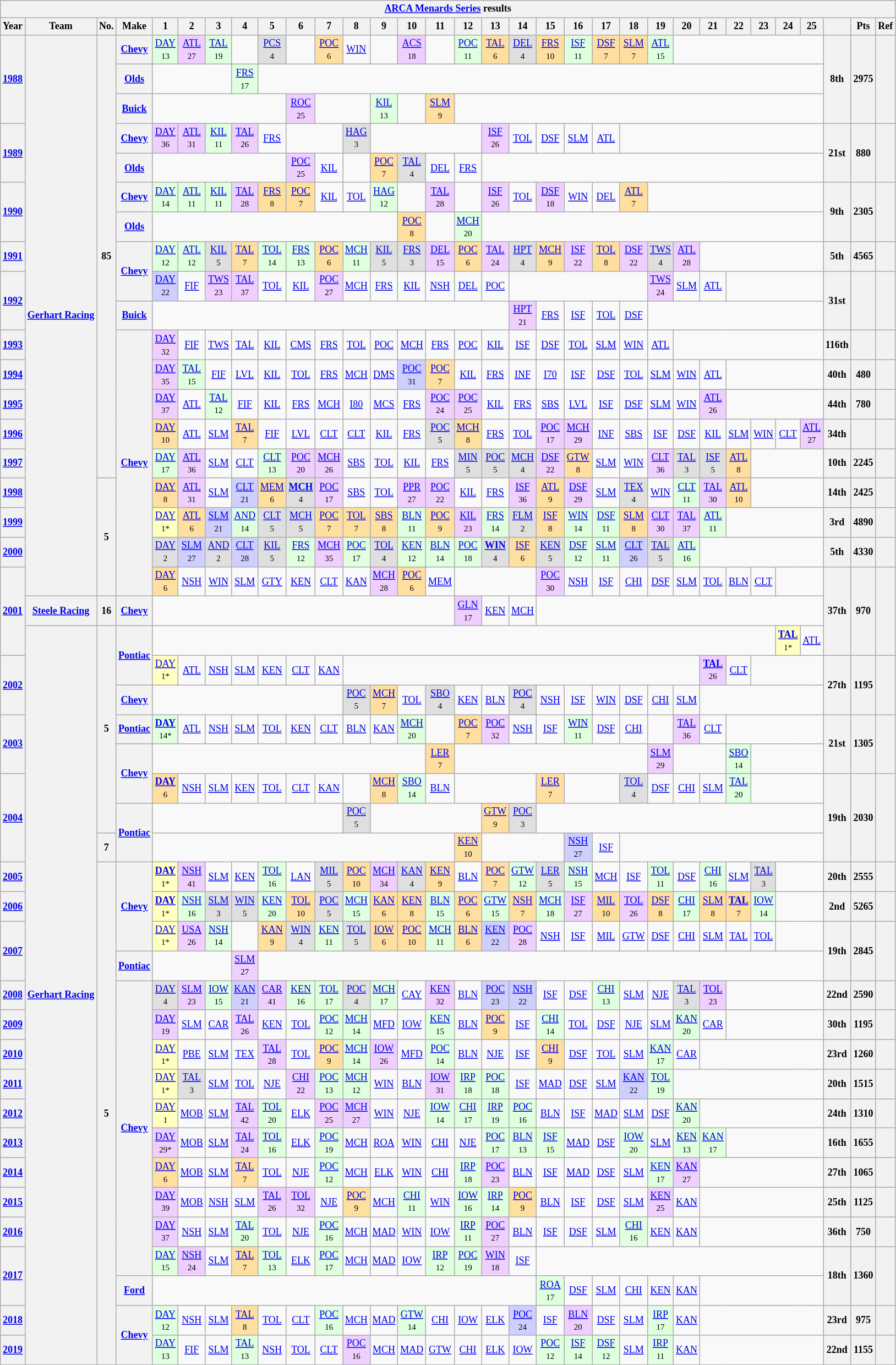<table class="wikitable" style="text-align:center; font-size:75%">
<tr>
<th colspan=45><a href='#'>ARCA Menards Series</a> results</th>
</tr>
<tr>
<th>Year</th>
<th>Team</th>
<th>No.</th>
<th>Make</th>
<th>1</th>
<th>2</th>
<th>3</th>
<th>4</th>
<th>5</th>
<th>6</th>
<th>7</th>
<th>8</th>
<th>9</th>
<th>10</th>
<th>11</th>
<th>12</th>
<th>13</th>
<th>14</th>
<th>15</th>
<th>16</th>
<th>17</th>
<th>18</th>
<th>19</th>
<th>20</th>
<th>21</th>
<th>22</th>
<th>23</th>
<th>24</th>
<th>25</th>
<th></th>
<th>Pts</th>
<th>Ref</th>
</tr>
<tr>
<th rowspan=3><a href='#'>1988</a></th>
<th rowspan=19><a href='#'>Gerhart Racing</a></th>
<th rowspan=15>85</th>
<th><a href='#'>Chevy</a></th>
<td style="background:#DFFFDF;"><a href='#'>DAY</a><br><small>13</small></td>
<td style="background:#EFCFFF;"><a href='#'>ATL</a><br><small>27</small></td>
<td style="background:#DFFFDF;"><a href='#'>TAL</a><br><small>19</small></td>
<td></td>
<td style="background:#DFDFDF;"><a href='#'>PCS</a><br><small>4</small></td>
<td></td>
<td style="background:#FFDF9F;"><a href='#'>POC</a><br><small>6</small></td>
<td><a href='#'>WIN</a></td>
<td></td>
<td style="background:#EFCFFF;"><a href='#'>ACS</a><br><small>18</small></td>
<td></td>
<td style="background:#DFFFDF;"><a href='#'>POC</a><br><small>11</small></td>
<td style="background:#FFDF9F;"><a href='#'>TAL</a><br><small>6</small></td>
<td style="background:#DFDFDF;"><a href='#'>DEL</a><br><small>4</small></td>
<td style="background:#FFDF9F;"><a href='#'>FRS</a><br><small>10</small></td>
<td style="background:#DFFFDF;"><a href='#'>ISF</a><br><small>11</small></td>
<td style="background:#FFDF9F;"><a href='#'>DSF</a><br><small>7</small></td>
<td style="background:#FFDF9F;"><a href='#'>SLM</a><br><small>7</small></td>
<td style="background:#DFFFDF;"><a href='#'>ATL</a><br><small>15</small></td>
<td colspan=6></td>
<th rowspan=3>8th</th>
<th rowspan=3>2975</th>
<th rowspan=3></th>
</tr>
<tr>
<th><a href='#'>Olds</a></th>
<td colspan=3></td>
<td style="background:#DFFFDF;"><a href='#'>FRS</a><br><small>17</small></td>
<td colspan=21></td>
</tr>
<tr>
<th><a href='#'>Buick</a></th>
<td colspan=5></td>
<td style="background:#EFCFFF;"><a href='#'>ROC</a><br><small>25</small></td>
<td colspan=2></td>
<td style="background:#DFFFDF;"><a href='#'>KIL</a><br><small>13</small></td>
<td></td>
<td style="background:#FFDF9F;"><a href='#'>SLM</a><br><small>9</small></td>
<td colspan=14></td>
</tr>
<tr>
<th rowspan=2><a href='#'>1989</a></th>
<th><a href='#'>Chevy</a></th>
<td style="background:#EFCFFF;"><a href='#'>DAY</a><br><small>36</small></td>
<td style="background:#EFCFFF;"><a href='#'>ATL</a><br><small>31</small></td>
<td style="background:#DFFFDF;"><a href='#'>KIL</a><br><small>11</small></td>
<td style="background:#EFCFFF;"><a href='#'>TAL</a><br><small>26</small></td>
<td><a href='#'>FRS</a></td>
<td colspan=2></td>
<td style="background:#DFDFDF;"><a href='#'>HAG</a><br><small>3</small></td>
<td colspan=4></td>
<td style="background:#EFCFFF;"><a href='#'>ISF</a><br><small>26</small></td>
<td><a href='#'>TOL</a></td>
<td><a href='#'>DSF</a></td>
<td><a href='#'>SLM</a></td>
<td><a href='#'>ATL</a></td>
<td colspan=8></td>
<th rowspan=2>21st</th>
<th rowspan=2>880</th>
<th rowspan=2></th>
</tr>
<tr>
<th><a href='#'>Olds</a></th>
<td colspan=5></td>
<td style="background:#EFCFFF;"><a href='#'>POC</a><br><small>25</small></td>
<td><a href='#'>KIL</a></td>
<td></td>
<td style="background:#FFDF9F;"><a href='#'>POC</a><br><small>7</small></td>
<td style="background:#DFDFDF;"><a href='#'>TAL</a><br><small>4</small></td>
<td><a href='#'>DEL</a></td>
<td><a href='#'>FRS</a></td>
<td colspan=13></td>
</tr>
<tr>
<th rowspan=2><a href='#'>1990</a></th>
<th><a href='#'>Chevy</a></th>
<td style="background:#DFFFDF;"><a href='#'>DAY</a><br><small>14</small></td>
<td style="background:#DFFFDF;"><a href='#'>ATL</a><br><small>11</small></td>
<td style="background:#DFFFDF;"><a href='#'>KIL</a><br><small>11</small></td>
<td style="background:#EFCFFF;"><a href='#'>TAL</a><br><small>28</small></td>
<td style="background:#FFDF9F;"><a href='#'>FRS</a><br><small>8</small></td>
<td style="background:#FFDF9F;"><a href='#'>POC</a><br><small>7</small></td>
<td><a href='#'>KIL</a></td>
<td><a href='#'>TOL</a></td>
<td style="background:#DFFFDF;"><a href='#'>HAG</a><br><small>12</small></td>
<td></td>
<td style="background:#EFCFFF;"><a href='#'>TAL</a><br><small>28</small></td>
<td></td>
<td style="background:#EFCFFF;"><a href='#'>ISF</a><br><small>26</small></td>
<td><a href='#'>TOL</a></td>
<td style="background:#EFCFFF;"><a href='#'>DSF</a><br><small>18</small></td>
<td><a href='#'>WIN</a></td>
<td><a href='#'>DEL</a></td>
<td style="background:#FFDF9F;"><a href='#'>ATL</a><br><small>7</small></td>
<td colspan=7></td>
<th rowspan=2>9th</th>
<th rowspan=2>2305</th>
<th rowspan=2></th>
</tr>
<tr>
<th><a href='#'>Olds</a></th>
<td colspan=9></td>
<td style="background:#FFDF9F;"><a href='#'>POC</a><br><small>8</small></td>
<td></td>
<td style="background:#DFFFDF;"><a href='#'>MCH</a><br><small>20</small></td>
<td colspan=13></td>
</tr>
<tr>
<th><a href='#'>1991</a></th>
<th rowspan=2><a href='#'>Chevy</a></th>
<td style="background:#DFFFDF;"><a href='#'>DAY</a><br><small>12</small></td>
<td style="background:#DFFFDF;"><a href='#'>ATL</a><br><small>12</small></td>
<td style="background:#DFDFDF;"><a href='#'>KIL</a><br><small>5</small></td>
<td style="background:#FFDF9F;"><a href='#'>TAL</a><br><small>7</small></td>
<td style="background:#DFFFDF;"><a href='#'>TOL</a><br><small>14</small></td>
<td style="background:#DFFFDF;"><a href='#'>FRS</a><br><small>13</small></td>
<td style="background:#FFDF9F;"><a href='#'>POC</a><br><small>6</small></td>
<td style="background:#DFFFDF;"><a href='#'>MCH</a><br><small>11</small></td>
<td style="background:#DFDFDF;"><a href='#'>KIL</a><br><small>5</small></td>
<td style="background:#DFDFDF;"><a href='#'>FRS</a><br><small>3</small></td>
<td style="background:#EFCFFF;"><a href='#'>DEL</a><br><small>15</small></td>
<td style="background:#FFDF9F;"><a href='#'>POC</a><br><small>6</small></td>
<td style="background:#EFCFFF;"><a href='#'>TAL</a><br><small>24</small></td>
<td style="background:#DFDFDF;"><a href='#'>HPT</a><br><small>4</small></td>
<td style="background:#FFDF9F;"><a href='#'>MCH</a><br><small>9</small></td>
<td style="background:#EFCFFF;"><a href='#'>ISF</a><br><small>22</small></td>
<td style="background:#FFDF9F;"><a href='#'>TOL</a><br><small>8</small></td>
<td style="background:#EFCFFF;"><a href='#'>DSF</a><br><small>22</small></td>
<td style="background:#DFDFDF;"><a href='#'>TWS</a><br><small>4</small></td>
<td style="background:#EFCFFF;"><a href='#'>ATL</a><br><small>28</small></td>
<td colspan=5></td>
<th>5th</th>
<th>4565</th>
<th></th>
</tr>
<tr>
<th rowspan=2><a href='#'>1992</a></th>
<td style="background:#CFCFFF;"><a href='#'>DAY</a><br><small>22</small></td>
<td><a href='#'>FIF</a></td>
<td style="background:#EFCFFF;"><a href='#'>TWS</a><br><small>23</small></td>
<td style="background:#EFCFFF;"><a href='#'>TAL</a><br><small>37</small></td>
<td><a href='#'>TOL</a></td>
<td><a href='#'>KIL</a></td>
<td style="background:#EFCFFF;"><a href='#'>POC</a><br><small>27</small></td>
<td><a href='#'>MCH</a></td>
<td><a href='#'>FRS</a></td>
<td><a href='#'>KIL</a></td>
<td><a href='#'>NSH</a></td>
<td><a href='#'>DEL</a></td>
<td><a href='#'>POC</a></td>
<td colspan=5></td>
<td style="background:#EFCFFF;"><a href='#'>TWS</a><br><small>24</small></td>
<td><a href='#'>SLM</a></td>
<td><a href='#'>ATL</a></td>
<td colspan=4></td>
<th rowspan=2>31st</th>
<th rowspan=2></th>
<th rowspan=2></th>
</tr>
<tr>
<th><a href='#'>Buick</a></th>
<td colspan=13></td>
<td style="background:#EFCFFF;"><a href='#'>HPT</a><br><small>21</small></td>
<td><a href='#'>FRS</a></td>
<td><a href='#'>ISF</a></td>
<td><a href='#'>TOL</a></td>
<td><a href='#'>DSF</a></td>
<td colspan=7></td>
</tr>
<tr>
<th><a href='#'>1993</a></th>
<th rowspan=9><a href='#'>Chevy</a></th>
<td style="background:#EFCFFF;"><a href='#'>DAY</a><br><small>32</small></td>
<td><a href='#'>FIF</a></td>
<td><a href='#'>TWS</a></td>
<td><a href='#'>TAL</a></td>
<td><a href='#'>KIL</a></td>
<td><a href='#'>CMS</a></td>
<td><a href='#'>FRS</a></td>
<td><a href='#'>TOL</a></td>
<td><a href='#'>POC</a></td>
<td><a href='#'>MCH</a></td>
<td><a href='#'>FRS</a></td>
<td><a href='#'>POC</a></td>
<td><a href='#'>KIL</a></td>
<td><a href='#'>ISF</a></td>
<td><a href='#'>DSF</a></td>
<td><a href='#'>TOL</a></td>
<td><a href='#'>SLM</a></td>
<td><a href='#'>WIN</a></td>
<td><a href='#'>ATL</a></td>
<td colspan=6></td>
<th>116th</th>
<th></th>
<th></th>
</tr>
<tr>
<th><a href='#'>1994</a></th>
<td style="background:#EFCFFF;"><a href='#'>DAY</a><br><small>35</small></td>
<td style="background:#DFFFDF;"><a href='#'>TAL</a><br><small>15</small></td>
<td><a href='#'>FIF</a></td>
<td><a href='#'>LVL</a></td>
<td><a href='#'>KIL</a></td>
<td><a href='#'>TOL</a></td>
<td><a href='#'>FRS</a></td>
<td><a href='#'>MCH</a></td>
<td><a href='#'>DMS</a></td>
<td style="background:#CFCFFF;"><a href='#'>POC</a><br><small>31</small></td>
<td style="background:#FFDF9F;"><a href='#'>POC</a><br><small>7</small></td>
<td><a href='#'>KIL</a></td>
<td><a href='#'>FRS</a></td>
<td><a href='#'>INF</a></td>
<td><a href='#'>I70</a></td>
<td><a href='#'>ISF</a></td>
<td><a href='#'>DSF</a></td>
<td><a href='#'>TOL</a></td>
<td><a href='#'>SLM</a></td>
<td><a href='#'>WIN</a></td>
<td><a href='#'>ATL</a></td>
<td colspan=4></td>
<th>40th</th>
<th>480</th>
<th></th>
</tr>
<tr>
<th><a href='#'>1995</a></th>
<td style="background:#EFCFFF;"><a href='#'>DAY</a><br><small>37</small></td>
<td><a href='#'>ATL</a></td>
<td style="background:#DFFFDF;"><a href='#'>TAL</a><br><small>12</small></td>
<td><a href='#'>FIF</a></td>
<td><a href='#'>KIL</a></td>
<td><a href='#'>FRS</a></td>
<td><a href='#'>MCH</a></td>
<td><a href='#'>I80</a></td>
<td><a href='#'>MCS</a></td>
<td><a href='#'>FRS</a></td>
<td style="background:#EFCFFF;"><a href='#'>POC</a><br><small>24</small></td>
<td style="background:#EFCFFF;"><a href='#'>POC</a><br><small>25</small></td>
<td><a href='#'>KIL</a></td>
<td><a href='#'>FRS</a></td>
<td><a href='#'>SBS</a></td>
<td><a href='#'>LVL</a></td>
<td><a href='#'>ISF</a></td>
<td><a href='#'>DSF</a></td>
<td><a href='#'>SLM</a></td>
<td><a href='#'>WIN</a></td>
<td style="background:#EFCFFF;"><a href='#'>ATL</a><br><small>26</small></td>
<td colspan=4></td>
<th>44th</th>
<th>780</th>
<th></th>
</tr>
<tr>
<th><a href='#'>1996</a></th>
<td style="background:#FFDF9F;"><a href='#'>DAY</a><br><small>10</small></td>
<td><a href='#'>ATL</a></td>
<td><a href='#'>SLM</a></td>
<td style="background:#FFDF9F;"><a href='#'>TAL</a><br><small>7</small></td>
<td><a href='#'>FIF</a></td>
<td><a href='#'>LVL</a></td>
<td><a href='#'>CLT</a></td>
<td><a href='#'>CLT</a></td>
<td><a href='#'>KIL</a></td>
<td><a href='#'>FRS</a></td>
<td style="background:#DFDFDF;"><a href='#'>POC</a><br><small>5</small></td>
<td style="background:#FFDF9F;"><a href='#'>MCH</a><br><small>8</small></td>
<td><a href='#'>FRS</a></td>
<td><a href='#'>TOL</a></td>
<td style="background:#EFCFFF;"><a href='#'>POC</a><br><small>17</small></td>
<td style="background:#EFCFFF;"><a href='#'>MCH</a><br><small>29</small></td>
<td><a href='#'>INF</a></td>
<td><a href='#'>SBS</a></td>
<td><a href='#'>ISF</a></td>
<td><a href='#'>DSF</a></td>
<td><a href='#'>KIL</a></td>
<td><a href='#'>SLM</a></td>
<td><a href='#'>WIN</a></td>
<td><a href='#'>CLT</a></td>
<td style="background:#EFCFFF;"><a href='#'>ATL</a><br><small>27</small></td>
<th>34th</th>
<th></th>
<th></th>
</tr>
<tr>
<th><a href='#'>1997</a></th>
<td style="background:#DFFFDF;"><a href='#'>DAY</a><br><small>17</small></td>
<td style="background:#EFCFFF;"><a href='#'>ATL</a><br><small>36</small></td>
<td><a href='#'>SLM</a></td>
<td><a href='#'>CLT</a></td>
<td style="background:#DFFFDF;"><a href='#'>CLT</a><br><small>13</small></td>
<td style="background:#EFCFFF;"><a href='#'>POC</a><br><small>20</small></td>
<td style="background:#EFCFFF;"><a href='#'>MCH</a><br><small>26</small></td>
<td><a href='#'>SBS</a></td>
<td><a href='#'>TOL</a></td>
<td><a href='#'>KIL</a></td>
<td><a href='#'>FRS</a></td>
<td style="background:#DFDFDF;"><a href='#'>MIN</a><br><small>5</small></td>
<td style="background:#DFDFDF;"><a href='#'>POC</a><br><small>5</small></td>
<td style="background:#DFDFDF;"><a href='#'>MCH</a><br><small>4</small></td>
<td style="background:#EFCFFF;"><a href='#'>DSF</a><br><small>22</small></td>
<td style="background:#FFDF9F;"><a href='#'>GTW</a><br><small>8</small></td>
<td><a href='#'>SLM</a></td>
<td><a href='#'>WIN</a></td>
<td style="background:#EFCFFF;"><a href='#'>CLT</a><br><small>36</small></td>
<td style="background:#DFDFDF;"><a href='#'>TAL</a><br><small>3</small></td>
<td style="background:#DFDFDF;"><a href='#'>ISF</a><br><small>5</small></td>
<td style="background:#FFDF9F;"><a href='#'>ATL</a><br><small>8</small></td>
<td colspan=3></td>
<th>10th</th>
<th>2245</th>
<th></th>
</tr>
<tr>
<th><a href='#'>1998</a></th>
<th rowspan=4>5</th>
<td style="background:#FFDF9F;"><a href='#'>DAY</a><br><small>8</small></td>
<td style="background:#EFCFFF;"><a href='#'>ATL</a><br><small>31</small></td>
<td><a href='#'>SLM</a></td>
<td style="background:#CFCFFF;"><a href='#'>CLT</a><br><small>21</small></td>
<td style="background:#FFDF9F;"><a href='#'>MEM</a><br><small>6</small></td>
<td style="background:#DFDFDF;"><strong><a href='#'>MCH</a></strong><br><small>4</small></td>
<td style="background:#EFCFFF;"><a href='#'>POC</a><br><small>17</small></td>
<td><a href='#'>SBS</a></td>
<td><a href='#'>TOL</a></td>
<td style="background:#EFCFFF;"><a href='#'>PPR</a><br><small>27</small></td>
<td style="background:#EFCFFF;"><a href='#'>POC</a><br><small>22</small></td>
<td><a href='#'>KIL</a></td>
<td><a href='#'>FRS</a></td>
<td style="background:#EFCFFF;"><a href='#'>ISF</a><br><small>36</small></td>
<td style="background:#FFDF9F;"><a href='#'>ATL</a><br><small>9</small></td>
<td style="background:#EFCFFF;"><a href='#'>DSF</a><br><small>29</small></td>
<td><a href='#'>SLM</a></td>
<td style="background:#DFDFDF;"><a href='#'>TEX</a><br><small>4</small></td>
<td><a href='#'>WIN</a></td>
<td style="background:#DFFFDF;"><a href='#'>CLT</a><br><small>11</small></td>
<td style="background:#EFCFFF;"><a href='#'>TAL</a><br><small>30</small></td>
<td style="background:#FFDF9F;"><a href='#'>ATL</a><br><small>10</small></td>
<td colspan=3></td>
<th>14th</th>
<th>2425</th>
<th></th>
</tr>
<tr>
<th><a href='#'>1999</a></th>
<td style="background:#FFFFBF;"><a href='#'>DAY</a><br><small>1*</small></td>
<td style="background:#FFDF9F;"><a href='#'>ATL</a><br><small>6</small></td>
<td style="background:#CFCFFF;"><a href='#'>SLM</a><br><small>21</small></td>
<td style="background:#DFFFDF;"><a href='#'>AND</a><br><small>14</small></td>
<td style="background:#DFDFDF;"><a href='#'>CLT</a><br><small>5</small></td>
<td style="background:#DFDFDF;"><a href='#'>MCH</a><br><small>5</small></td>
<td style="background:#FFDF9F;"><a href='#'>POC</a><br><small>7</small></td>
<td style="background:#FFDF9F;"><a href='#'>TOL</a><br><small>7</small></td>
<td style="background:#FFDF9F;"><a href='#'>SBS</a><br><small>8</small></td>
<td style="background:#DFFFDF;"><a href='#'>BLN</a><br><small>11</small></td>
<td style="background:#FFDF9F;"><a href='#'>POC</a><br><small>9</small></td>
<td style="background:#EFCFFF;"><a href='#'>KIL</a><br><small>23</small></td>
<td style="background:#DFFFDF;"><a href='#'>FRS</a><br><small>14</small></td>
<td style="background:#DFDFDF;"><a href='#'>FLM</a><br><small>2</small></td>
<td style="background:#FFDF9F;"><a href='#'>ISF</a><br><small>8</small></td>
<td style="background:#DFFFDF;"><a href='#'>WIN</a><br><small>14</small></td>
<td style="background:#DFFFDF;"><a href='#'>DSF</a><br><small>11</small></td>
<td style="background:#FFDF9F;"><a href='#'>SLM</a><br><small>8</small></td>
<td style="background:#EFCFFF;"><a href='#'>CLT</a><br><small>30</small></td>
<td style="background:#EFCFFF;"><a href='#'>TAL</a><br><small>37</small></td>
<td style="background:#DFFFDF;"><a href='#'>ATL</a><br><small>11</small></td>
<td colspan=4></td>
<th>3rd</th>
<th>4890</th>
<th></th>
</tr>
<tr>
<th><a href='#'>2000</a></th>
<td style="background:#DFDFDF;"><a href='#'>DAY</a><br><small>2</small></td>
<td style="background:#CFCFFF;"><a href='#'>SLM</a><br><small>27</small></td>
<td style="background:#DFDFDF;"><a href='#'>AND</a><br><small>2</small></td>
<td style="background:#CFCFFF;"><a href='#'>CLT</a><br><small>28</small></td>
<td style="background:#DFDFDF;"><a href='#'>KIL</a><br><small>5</small></td>
<td style="background:#DFFFDF;"><a href='#'>FRS</a><br><small>12</small></td>
<td style="background:#EFCFFF;"><a href='#'>MCH</a><br><small>35</small></td>
<td style="background:#DFFFDF;"><a href='#'>POC</a><br><small>17</small></td>
<td style="background:#DFDFDF;"><a href='#'>TOL</a><br><small>4</small></td>
<td style="background:#DFFFDF;"><a href='#'>KEN</a><br><small>12</small></td>
<td style="background:#DFFFDF;"><a href='#'>BLN</a><br><small>14</small></td>
<td style="background:#DFFFDF;"><a href='#'>POC</a><br><small>18</small></td>
<td style="background:#DFDFDF;"><strong><a href='#'>WIN</a></strong><br><small>4</small></td>
<td style="background:#FFDF9F;"><a href='#'>ISF</a><br><small>6</small></td>
<td style="background:#DFDFDF;"><a href='#'>KEN</a><br><small>5</small></td>
<td style="background:#DFFFDF;"><a href='#'>DSF</a><br><small>12</small></td>
<td style="background:#DFFFDF;"><a href='#'>SLM</a><br><small>11</small></td>
<td style="background:#CFCFFF;"><a href='#'>CLT</a><br><small>26</small></td>
<td style="background:#DFDFDF;"><a href='#'>TAL</a><br><small>5</small></td>
<td style="background:#DFFFDF;"><a href='#'>ATL</a><br><small>16</small></td>
<td colspan=5></td>
<th>5th</th>
<th>4330</th>
<th></th>
</tr>
<tr>
<th rowspan=3><a href='#'>2001</a></th>
<td style="background:#FFDF9F;"><a href='#'>DAY</a><br><small>6</small></td>
<td><a href='#'>NSH</a></td>
<td><a href='#'>WIN</a></td>
<td><a href='#'>SLM</a></td>
<td><a href='#'>GTY</a></td>
<td><a href='#'>KEN</a></td>
<td><a href='#'>CLT</a></td>
<td><a href='#'>KAN</a></td>
<td style="background:#EFCFFF;"><a href='#'>MCH</a><br><small>28</small></td>
<td style="background:#FFDF9F;"><a href='#'>POC</a><br><small>6</small></td>
<td><a href='#'>MEM</a></td>
<td colspan=3></td>
<td style="background:#EFCFFF;"><a href='#'>POC</a><br><small>30</small></td>
<td><a href='#'>NSH</a></td>
<td><a href='#'>ISF</a></td>
<td><a href='#'>CHI</a></td>
<td><a href='#'>DSF</a></td>
<td><a href='#'>SLM</a></td>
<td><a href='#'>TOL</a></td>
<td><a href='#'>BLN</a></td>
<td><a href='#'>CLT</a></td>
<td colspan=2></td>
<th rowspan=3>37th</th>
<th rowspan=3>970</th>
<th rowspan=3></th>
</tr>
<tr>
<th><a href='#'>Steele Racing</a></th>
<th>16</th>
<th><a href='#'>Chevy</a></th>
<td colspan=11></td>
<td style="background:#EFCFFF;"><a href='#'>GLN</a><br><small>17</small></td>
<td><a href='#'>KEN</a></td>
<td><a href='#'>MCH</a></td>
<td colspan=11></td>
</tr>
<tr>
<th rowspan=25><a href='#'>Gerhart Racing</a></th>
<th rowspan=7>5</th>
<th rowspan=2><a href='#'>Pontiac</a></th>
<td colspan=23></td>
<td style="background:#FFFFBF;"><strong><a href='#'>TAL</a></strong><br><small>1*</small></td>
<td><a href='#'>ATL</a></td>
</tr>
<tr>
<th rowspan=2><a href='#'>2002</a></th>
<td style="background:#FFFFBF;"><a href='#'>DAY</a><br><small>1*</small></td>
<td><a href='#'>ATL</a></td>
<td><a href='#'>NSH</a></td>
<td><a href='#'>SLM</a></td>
<td><a href='#'>KEN</a></td>
<td><a href='#'>CLT</a></td>
<td><a href='#'>KAN</a></td>
<td colspan=13></td>
<td style="background:#EFCFFF;"><strong><a href='#'>TAL</a></strong><br><small>26</small></td>
<td><a href='#'>CLT</a></td>
<td colspan=3></td>
<th rowspan=2>27th</th>
<th rowspan=2>1195</th>
<th rowspan=2></th>
</tr>
<tr>
<th><a href='#'>Chevy</a></th>
<td colspan=7></td>
<td style="background:#DFDFDF;"><a href='#'>POC</a><br><small>5</small></td>
<td style="background:#FFDF9F;"><a href='#'>MCH</a><br><small>7</small></td>
<td><a href='#'>TOL</a></td>
<td style="background:#DFDFDF;"><a href='#'>SBO</a><br><small>4</small></td>
<td><a href='#'>KEN</a></td>
<td><a href='#'>BLN</a></td>
<td style="background:#DFDFDF;"><a href='#'>POC</a><br><small>4</small></td>
<td><a href='#'>NSH</a></td>
<td><a href='#'>ISF</a></td>
<td><a href='#'>WIN</a></td>
<td><a href='#'>DSF</a></td>
<td><a href='#'>CHI</a></td>
<td><a href='#'>SLM</a></td>
<td colspan=5></td>
</tr>
<tr>
<th rowspan=2><a href='#'>2003</a></th>
<th><a href='#'>Pontiac</a></th>
<td style="background:#DFFFDF;"><strong><a href='#'>DAY</a></strong><br><small>14*</small></td>
<td><a href='#'>ATL</a></td>
<td><a href='#'>NSH</a></td>
<td><a href='#'>SLM</a></td>
<td><a href='#'>TOL</a></td>
<td><a href='#'>KEN</a></td>
<td><a href='#'>CLT</a></td>
<td><a href='#'>BLN</a></td>
<td><a href='#'>KAN</a></td>
<td style="background:#DFFFDF;"><a href='#'>MCH</a><br><small>20</small></td>
<td></td>
<td style="background:#FFDF9F;"><a href='#'>POC</a><br><small>7</small></td>
<td style="background:#EFCFFF;"><a href='#'>POC</a><br><small>32</small></td>
<td><a href='#'>NSH</a></td>
<td><a href='#'>ISF</a></td>
<td style="background:#DFFFDF;"><a href='#'>WIN</a><br><small>11</small></td>
<td><a href='#'>DSF</a></td>
<td><a href='#'>CHI</a></td>
<td></td>
<td style="background:#EFCFFF;"><a href='#'>TAL</a><br><small>36</small></td>
<td><a href='#'>CLT</a></td>
<td colspan=4></td>
<th rowspan=2>21st</th>
<th rowspan=2>1305</th>
<th rowspan=2></th>
</tr>
<tr>
<th rowspan=2><a href='#'>Chevy</a></th>
<td colspan=10></td>
<td style="background:#FFDF9F;"><a href='#'>LER</a><br><small>7</small></td>
<td colspan=7></td>
<td style="background:#EFCFFF;"><a href='#'>SLM</a><br><small>29</small></td>
<td colspan=2></td>
<td style="background:#DFFFDF;"><a href='#'>SBO</a><br><small>14</small></td>
<td colspan=3></td>
</tr>
<tr>
<th rowspan=3><a href='#'>2004</a></th>
<td style="background:#FFDF9F;"><strong><a href='#'>DAY</a></strong><br><small>6</small></td>
<td><a href='#'>NSH</a></td>
<td><a href='#'>SLM</a></td>
<td><a href='#'>KEN</a></td>
<td><a href='#'>TOL</a></td>
<td><a href='#'>CLT</a></td>
<td><a href='#'>KAN</a></td>
<td></td>
<td style="background:#FFDF9F;"><a href='#'>MCH</a><br><small>8</small></td>
<td style="background:#DFFFDF;"><a href='#'>SBO</a><br><small>14</small></td>
<td><a href='#'>BLN</a></td>
<td colspan=3></td>
<td style="background:#FFDF9F;"><a href='#'>LER</a><br><small>7</small></td>
<td colspan=2></td>
<td style="background:#DFDFDF;"><a href='#'>TOL</a><br><small>4</small></td>
<td><a href='#'>DSF</a></td>
<td><a href='#'>CHI</a></td>
<td><a href='#'>SLM</a></td>
<td style="background:#DFFFDF;"><a href='#'>TAL</a><br><small>20</small></td>
<td colspan=3></td>
<th rowspan=3>19th</th>
<th rowspan=3>2030</th>
<th rowspan=3></th>
</tr>
<tr>
<th rowspan=2><a href='#'>Pontiac</a></th>
<td colspan=7></td>
<td style="background:#DFDFDF;"><a href='#'>POC</a><br><small>5</small></td>
<td colspan=4></td>
<td style="background:#FFDF9F;"><a href='#'>GTW</a><br><small>9</small></td>
<td style="background:#DFDFDF;"><a href='#'>POC</a><br><small>3</small></td>
<td colspan=11></td>
</tr>
<tr>
<th>7</th>
<td colspan=11></td>
<td style="background:#FFDF9F;"><a href='#'>KEN</a><br><small>10</small></td>
<td colspan=3></td>
<td style="background:#CFCFFF;"><a href='#'>NSH</a><br><small>27</small></td>
<td><a href='#'>ISF</a></td>
<td colspan=8></td>
</tr>
<tr>
<th><a href='#'>2005</a></th>
<th rowspan=17>5</th>
<th rowspan=3><a href='#'>Chevy</a></th>
<td style="background:#FFFFBF;"><strong><a href='#'>DAY</a></strong><br><small>1*</small></td>
<td style="background:#EFCFFF;"><a href='#'>NSH</a><br><small>41</small></td>
<td><a href='#'>SLM</a></td>
<td><a href='#'>KEN</a></td>
<td style="background:#DFFFDF;"><a href='#'>TOL</a><br><small>16</small></td>
<td><a href='#'>LAN</a></td>
<td style="background:#DFDFDF;"><a href='#'>MIL</a><br><small>5</small></td>
<td style="background:#FFDF9F;"><a href='#'>POC</a><br><small>10</small></td>
<td style="background:#EFCFFF;"><a href='#'>MCH</a><br><small>34</small></td>
<td style="background:#DFDFDF;"><a href='#'>KAN</a><br><small>4</small></td>
<td style="background:#FFDF9F;"><a href='#'>KEN</a><br><small>9</small></td>
<td><a href='#'>BLN</a></td>
<td style="background:#FFDF9F;"><a href='#'>POC</a><br><small>7</small></td>
<td style="background:#DFFFDF;"><a href='#'>GTW</a><br><small>12</small></td>
<td style="background:#DFDFDF;"><a href='#'>LER</a><br><small>5</small></td>
<td style="background:#DFFFDF;"><a href='#'>NSH</a><br><small>15</small></td>
<td><a href='#'>MCH</a></td>
<td><a href='#'>ISF</a></td>
<td style="background:#DFFFDF;"><a href='#'>TOL</a><br><small>11</small></td>
<td><a href='#'>DSF</a></td>
<td style="background:#DFFFDF;"><a href='#'>CHI</a><br><small>16</small></td>
<td><a href='#'>SLM</a></td>
<td style="background:#DFDFDF;"><a href='#'>TAL</a><br><small>3</small></td>
<td colspan=2></td>
<th>20th</th>
<th>2555</th>
<th></th>
</tr>
<tr>
<th><a href='#'>2006</a></th>
<td style="background:#FFFFBF;"><strong><a href='#'>DAY</a></strong><br><small>1*</small></td>
<td style="background:#DFFFDF;"><a href='#'>NSH</a><br><small>16</small></td>
<td style="background:#DFDFDF;"><a href='#'>SLM</a><br><small>3</small></td>
<td style="background:#DFDFDF;"><a href='#'>WIN</a><br><small>5</small></td>
<td style="background:#DFFFDF;"><a href='#'>KEN</a><br><small>20</small></td>
<td style="background:#FFDF9F;"><a href='#'>TOL</a><br><small>10</small></td>
<td style="background:#DFDFDF;"><a href='#'>POC</a><br><small>5</small></td>
<td style="background:#DFFFDF;"><a href='#'>MCH</a><br><small>15</small></td>
<td style="background:#FFDF9F;"><a href='#'>KAN</a><br><small>6</small></td>
<td style="background:#FFDF9F;"><a href='#'>KEN</a><br><small>8</small></td>
<td style="background:#DFFFDF;"><a href='#'>BLN</a><br><small>15</small></td>
<td style="background:#FFDF9F;"><a href='#'>POC</a><br><small>6</small></td>
<td style="background:#DFFFDF;"><a href='#'>GTW</a><br><small>15</small></td>
<td style="background:#FFDF9F;"><a href='#'>NSH</a><br><small>7</small></td>
<td style="background:#DFFFDF;"><a href='#'>MCH</a><br><small>18</small></td>
<td style="background:#EFCFFF;"><a href='#'>ISF</a><br><small>27</small></td>
<td style="background:#FFDF9F;"><a href='#'>MIL</a><br><small>10</small></td>
<td style="background:#EFCFFF;"><a href='#'>TOL</a><br><small>26</small></td>
<td style="background:#FFDF9F;"><a href='#'>DSF</a><br><small>8</small></td>
<td style="background:#DFFFDF;"><a href='#'>CHI</a><br><small>17</small></td>
<td style="background:#FFDF9F;"><a href='#'>SLM</a><br><small>8</small></td>
<td style="background:#FFDF9F;"><strong><a href='#'>TAL</a></strong><br><small>7</small></td>
<td style="background:#DFFFDF;"><a href='#'>IOW</a><br><small>14</small></td>
<td colspan=2></td>
<th>2nd</th>
<th>5265</th>
<th></th>
</tr>
<tr>
<th rowspan=2><a href='#'>2007</a></th>
<td style="background:#FFFFBF;"><a href='#'>DAY</a><br><small>1*</small></td>
<td style="background:#EFCFFF;"><a href='#'>USA</a><br><small>26</small></td>
<td style="background:#DFFFDF;"><a href='#'>NSH</a><br><small>14</small></td>
<td></td>
<td style="background:#FFDF9F;"><a href='#'>KAN</a><br><small>9</small></td>
<td style="background:#DFDFDF;"><a href='#'>WIN</a><br><small>4</small></td>
<td style="background:#DFFFDF;"><a href='#'>KEN</a><br><small>11</small></td>
<td style="background:#DFDFDF;"><a href='#'>TOL</a><br><small>5</small></td>
<td style="background:#FFDF9F;"><a href='#'>IOW</a><br><small>6</small></td>
<td style="background:#FFDF9F;"><a href='#'>POC</a><br><small>10</small></td>
<td style="background:#DFFFDF;"><a href='#'>MCH</a><br><small>11</small></td>
<td style="background:#FFDF9F;"><a href='#'>BLN</a><br><small>6</small></td>
<td style="background:#CFCFFF;"><a href='#'>KEN</a><br><small>22</small></td>
<td style="background:#EFCFFF;"><a href='#'>POC</a><br><small>28</small></td>
<td><a href='#'>NSH</a></td>
<td><a href='#'>ISF</a></td>
<td><a href='#'>MIL</a></td>
<td><a href='#'>GTW</a></td>
<td><a href='#'>DSF</a></td>
<td><a href='#'>CHI</a></td>
<td><a href='#'>SLM</a></td>
<td><a href='#'>TAL</a></td>
<td><a href='#'>TOL</a></td>
<td colspan=2></td>
<th rowspan=2>19th</th>
<th rowspan=2>2845</th>
<th rowspan=2></th>
</tr>
<tr>
<th><a href='#'>Pontiac</a></th>
<td colspan=3></td>
<td style="background:#EFCFFF;"><a href='#'>SLM</a><br><small>27</small></td>
<td colspan=21></td>
</tr>
<tr>
<th><a href='#'>2008</a></th>
<th rowspan=10><a href='#'>Chevy</a></th>
<td style="background:#DFDFDF;"><a href='#'>DAY</a><br><small>4</small></td>
<td style="background:#EFCFFF;"><a href='#'>SLM</a><br><small>23</small></td>
<td style="background:#DFFFDF;"><a href='#'>IOW</a><br><small>15</small></td>
<td style="background:#CFCFFF;"><a href='#'>KAN</a><br><small>21</small></td>
<td style="background:#EFCFFF;"><a href='#'>CAR</a><br><small>41</small></td>
<td style="background:#DFFFDF;"><a href='#'>KEN</a><br><small>16</small></td>
<td style="background:#DFFFDF;"><a href='#'>TOL</a><br><small>17</small></td>
<td style="background:#DFDFDF;"><a href='#'>POC</a><br><small>4</small></td>
<td style="background:#DFFFDF;"><a href='#'>MCH</a><br><small>17</small></td>
<td><a href='#'>CAY</a></td>
<td style="background:#EFCFFF;"><a href='#'>KEN</a><br><small>32</small></td>
<td><a href='#'>BLN</a></td>
<td style="background:#CFCFFF;"><a href='#'>POC</a><br><small>23</small></td>
<td style="background:#CFCFFF;"><a href='#'>NSH</a><br><small>22</small></td>
<td><a href='#'>ISF</a></td>
<td><a href='#'>DSF</a></td>
<td style="background:#DFFFDF;"><a href='#'>CHI</a><br><small>13</small></td>
<td><a href='#'>SLM</a></td>
<td><a href='#'>NJE</a></td>
<td style="background:#DFDFDF;"><a href='#'>TAL</a><br><small>3</small></td>
<td style="background:#EFCFFF;"><a href='#'>TOL</a><br><small>23</small></td>
<td colspan=4></td>
<th>22nd</th>
<th>2590</th>
<th></th>
</tr>
<tr>
<th><a href='#'>2009</a></th>
<td style="background:#EFCFFF;"><a href='#'>DAY</a><br><small>19</small></td>
<td><a href='#'>SLM</a></td>
<td><a href='#'>CAR</a></td>
<td style="background:#EFCFFF;"><a href='#'>TAL</a><br><small>26</small></td>
<td><a href='#'>KEN</a></td>
<td><a href='#'>TOL</a></td>
<td style="background:#DFFFDF;"><a href='#'>POC</a><br><small>12</small></td>
<td style="background:#DFFFDF;"><a href='#'>MCH</a><br><small>14</small></td>
<td><a href='#'>MFD</a></td>
<td><a href='#'>IOW</a></td>
<td style="background:#DFFFDF;"><a href='#'>KEN</a><br><small>15</small></td>
<td><a href='#'>BLN</a></td>
<td style="background:#FFDF9F;"><a href='#'>POC</a><br><small>9</small></td>
<td><a href='#'>ISF</a></td>
<td style="background:#DFFFDF;"><a href='#'>CHI</a><br><small>14</small></td>
<td><a href='#'>TOL</a></td>
<td><a href='#'>DSF</a></td>
<td><a href='#'>NJE</a></td>
<td><a href='#'>SLM</a></td>
<td style="background:#DFFFDF;"><a href='#'>KAN</a><br><small>20</small></td>
<td><a href='#'>CAR</a></td>
<td colspan=4></td>
<th>30th</th>
<th>1195</th>
<th></th>
</tr>
<tr>
<th><a href='#'>2010</a></th>
<td style="background:#FFFFBF;"><a href='#'>DAY</a><br><small>1*</small></td>
<td><a href='#'>PBE</a></td>
<td><a href='#'>SLM</a></td>
<td><a href='#'>TEX</a></td>
<td style="background:#EFCFFF;"><a href='#'>TAL</a><br><small>28</small></td>
<td><a href='#'>TOL</a></td>
<td style="background:#FFDF9F;"><a href='#'>POC</a><br><small>9</small></td>
<td style="background:#DFFFDF;"><a href='#'>MCH</a><br><small>14</small></td>
<td style="background:#EFCFFF;"><a href='#'>IOW</a><br><small>26</small></td>
<td><a href='#'>MFD</a></td>
<td style="background:#DFFFDF;"><a href='#'>POC</a><br><small>14</small></td>
<td><a href='#'>BLN</a></td>
<td><a href='#'>NJE</a></td>
<td><a href='#'>ISF</a></td>
<td style="background:#FFDF9F;"><a href='#'>CHI</a><br><small>9</small></td>
<td><a href='#'>DSF</a></td>
<td><a href='#'>TOL</a></td>
<td><a href='#'>SLM</a></td>
<td style="background:#DFFFDF;"><a href='#'>KAN</a><br><small>17</small></td>
<td><a href='#'>CAR</a></td>
<td colspan=5></td>
<th>23rd</th>
<th>1260</th>
<th></th>
</tr>
<tr>
<th><a href='#'>2011</a></th>
<td style="background:#FFFFBF;"><a href='#'>DAY</a><br><small>1*</small></td>
<td style="background:#DFDFDF;"><a href='#'>TAL</a><br><small>3</small></td>
<td><a href='#'>SLM</a></td>
<td><a href='#'>TOL</a></td>
<td><a href='#'>NJE</a></td>
<td style="background:#EFCFFF;"><a href='#'>CHI</a><br><small>22</small></td>
<td style="background:#DFFFDF;"><a href='#'>POC</a><br><small>13</small></td>
<td style="background:#DFFFDF;"><a href='#'>MCH</a><br><small>12</small></td>
<td><a href='#'>WIN</a></td>
<td><a href='#'>BLN</a></td>
<td style="background:#EFCFFF;"><a href='#'>IOW</a><br><small>31</small></td>
<td style="background:#DFFFDF;"><a href='#'>IRP</a><br><small>18</small></td>
<td style="background:#DFFFDF;"><a href='#'>POC</a><br><small>18</small></td>
<td><a href='#'>ISF</a></td>
<td><a href='#'>MAD</a></td>
<td><a href='#'>DSF</a></td>
<td><a href='#'>SLM</a></td>
<td style="background:#CFCFFF;"><a href='#'>KAN</a><br><small>22</small></td>
<td style="background:#DFFFDF;"><a href='#'>TOL</a><br><small>19</small></td>
<td colspan=6></td>
<th>20th</th>
<th>1515</th>
<th></th>
</tr>
<tr>
<th><a href='#'>2012</a></th>
<td style="background:#FFFFBF;"><a href='#'>DAY</a><br><small>1</small></td>
<td><a href='#'>MOB</a></td>
<td><a href='#'>SLM</a></td>
<td style="background:#EFCFFF;"><a href='#'>TAL</a><br><small>42</small></td>
<td style="background:#DFFFDF;"><a href='#'>TOL</a><br><small>20</small></td>
<td><a href='#'>ELK</a></td>
<td style="background:#EFCFFF;"><a href='#'>POC</a><br><small>25</small></td>
<td style="background:#EFCFFF;"><a href='#'>MCH</a><br><small>27</small></td>
<td><a href='#'>WIN</a></td>
<td><a href='#'>NJE</a></td>
<td style="background:#DFFFDF;"><a href='#'>IOW</a><br><small>14</small></td>
<td style="background:#DFFFDF;"><a href='#'>CHI</a><br><small>17</small></td>
<td style="background:#DFFFDF;"><a href='#'>IRP</a><br><small>19</small></td>
<td style="background:#DFFFDF;"><a href='#'>POC</a><br><small>16</small></td>
<td><a href='#'>BLN</a></td>
<td><a href='#'>ISF</a></td>
<td><a href='#'>MAD</a></td>
<td><a href='#'>SLM</a></td>
<td><a href='#'>DSF</a></td>
<td style="background:#DFFFDF;"><a href='#'>KAN</a><br><small>20</small></td>
<td colspan=5></td>
<th>24th</th>
<th>1310</th>
<th></th>
</tr>
<tr>
<th><a href='#'>2013</a></th>
<td style="background:#EFCFFF;"><a href='#'>DAY</a><br><small>29*</small></td>
<td><a href='#'>MOB</a></td>
<td><a href='#'>SLM</a></td>
<td style="background:#EFCFFF;"><a href='#'>TAL</a><br><small>24</small></td>
<td style="background:#DFFFDF;"><a href='#'>TOL</a><br><small>16</small></td>
<td><a href='#'>ELK</a></td>
<td style="background:#DFFFDF;"><a href='#'>POC</a><br><small>19</small></td>
<td><a href='#'>MCH</a></td>
<td><a href='#'>ROA</a></td>
<td><a href='#'>WIN</a></td>
<td><a href='#'>CHI</a></td>
<td><a href='#'>NJE</a></td>
<td style="background:#DFFFDF;"><a href='#'>POC</a><br><small>17</small></td>
<td style="background:#DFFFDF;"><a href='#'>BLN</a><br><small>13</small></td>
<td style="background:#DFFFDF;"><a href='#'>ISF</a><br><small>15</small></td>
<td><a href='#'>MAD</a></td>
<td><a href='#'>DSF</a></td>
<td style="background:#DFFFDF;"><a href='#'>IOW</a><br><small>20</small></td>
<td><a href='#'>SLM</a></td>
<td style="background:#DFFFDF;"><a href='#'>KEN</a><br><small>13</small></td>
<td style="background:#DFFFDF;"><a href='#'>KAN</a><br><small>17</small></td>
<td colspan=4></td>
<th>16th</th>
<th>1655</th>
<th></th>
</tr>
<tr>
<th><a href='#'>2014</a></th>
<td style="background:#FFDF9F;"><a href='#'>DAY</a><br><small>6</small></td>
<td><a href='#'>MOB</a></td>
<td><a href='#'>SLM</a></td>
<td style="background:#FFDF9F;"><a href='#'>TAL</a><br><small>7</small></td>
<td><a href='#'>TOL</a></td>
<td><a href='#'>NJE</a></td>
<td style="background:#DFFFDF;"><a href='#'>POC</a><br><small>12</small></td>
<td><a href='#'>MCH</a></td>
<td><a href='#'>ELK</a></td>
<td><a href='#'>WIN</a></td>
<td><a href='#'>CHI</a></td>
<td style="background:#DFFFDF;"><a href='#'>IRP</a><br><small>18</small></td>
<td style="background:#EFCFFF;"><a href='#'>POC</a><br><small>23</small></td>
<td><a href='#'>BLN</a></td>
<td><a href='#'>ISF</a></td>
<td><a href='#'>MAD</a></td>
<td><a href='#'>DSF</a></td>
<td><a href='#'>SLM</a></td>
<td style="background:#DFFFDF;"><a href='#'>KEN</a><br><small>17</small></td>
<td style="background:#EFCFFF;"><a href='#'>KAN</a><br><small>27</small></td>
<td colspan=5></td>
<th>27th</th>
<th>1065</th>
<th></th>
</tr>
<tr>
<th><a href='#'>2015</a></th>
<td style="background:#EFCFFF;"><a href='#'>DAY</a><br><small>39</small></td>
<td><a href='#'>MOB</a></td>
<td><a href='#'>NSH</a></td>
<td><a href='#'>SLM</a></td>
<td style="background:#EFCFFF;"><a href='#'>TAL</a><br><small>26</small></td>
<td style="background:#EFCFFF;"><a href='#'>TOL</a><br><small>32</small></td>
<td><a href='#'>NJE</a></td>
<td style="background:#FFDF9F;"><a href='#'>POC</a><br><small>9</small></td>
<td><a href='#'>MCH</a></td>
<td style="background:#DFFFDF;"><a href='#'>CHI</a><br><small>11</small></td>
<td><a href='#'>WIN</a></td>
<td style="background:#DFFFDF;"><a href='#'>IOW</a><br><small>16</small></td>
<td style="background:#DFFFDF;"><a href='#'>IRP</a><br><small>14</small></td>
<td style="background:#FFDF9F;"><a href='#'>POC</a><br><small>9</small></td>
<td><a href='#'>BLN</a></td>
<td><a href='#'>ISF</a></td>
<td><a href='#'>DSF</a></td>
<td><a href='#'>SLM</a></td>
<td style="background:#EFCFFF;"><a href='#'>KEN</a><br><small>25</small></td>
<td><a href='#'>KAN</a></td>
<td colspan=5></td>
<th>25th</th>
<th>1125</th>
<th></th>
</tr>
<tr>
<th><a href='#'>2016</a></th>
<td style="background:#EFCFFF;"><a href='#'>DAY</a><br><small>37</small></td>
<td><a href='#'>NSH</a></td>
<td><a href='#'>SLM</a></td>
<td style="background:#DFFFDF;"><a href='#'>TAL</a><br><small>20</small></td>
<td><a href='#'>TOL</a></td>
<td><a href='#'>NJE</a></td>
<td style="background:#DFFFDF;"><a href='#'>POC</a><br><small>16</small></td>
<td><a href='#'>MCH</a></td>
<td><a href='#'>MAD</a></td>
<td><a href='#'>WIN</a></td>
<td><a href='#'>IOW</a></td>
<td style="background:#DFFFDF;"><a href='#'>IRP</a><br><small>11</small></td>
<td style="background:#EFCFFF;"><a href='#'>POC</a><br><small>27</small></td>
<td><a href='#'>BLN</a></td>
<td><a href='#'>ISF</a></td>
<td><a href='#'>DSF</a></td>
<td><a href='#'>SLM</a></td>
<td style="background:#DFFFDF;"><a href='#'>CHI</a><br><small>16</small></td>
<td><a href='#'>KEN</a></td>
<td><a href='#'>KAN</a></td>
<td colspan=5></td>
<th>36th</th>
<th>750</th>
<th></th>
</tr>
<tr>
<th rowspan=2><a href='#'>2017</a></th>
<td style="background:#DFFFDF;"><a href='#'>DAY</a><br><small>15</small></td>
<td style="background:#EFCFFF;"><a href='#'>NSH</a><br><small>24</small></td>
<td><a href='#'>SLM</a></td>
<td style="background:#FFDF9F;"><a href='#'>TAL</a><br><small>7</small></td>
<td style="background:#DFFFDF;"><a href='#'>TOL</a><br><small>13</small></td>
<td><a href='#'>ELK</a></td>
<td style="background:#DFFFDF;"><a href='#'>POC</a><br><small>17</small></td>
<td><a href='#'>MCH</a></td>
<td><a href='#'>MAD</a></td>
<td><a href='#'>IOW</a></td>
<td style="background:#DFFFDF;"><a href='#'>IRP</a><br><small>12</small></td>
<td style="background:#DFFFDF;"><a href='#'>POC</a><br><small>19</small></td>
<td style="background:#EFCFFF;"><a href='#'>WIN</a><br><small>18</small></td>
<td><a href='#'>ISF</a></td>
<td colspan=11></td>
<th rowspan=2>18th</th>
<th rowspan=2>1360</th>
<th rowspan=2></th>
</tr>
<tr>
<th><a href='#'>Ford</a></th>
<td colspan=14></td>
<td style="background:#DFFFDF;"><a href='#'>ROA</a><br><small>17</small></td>
<td><a href='#'>DSF</a></td>
<td><a href='#'>SLM</a></td>
<td><a href='#'>CHI</a></td>
<td><a href='#'>KEN</a></td>
<td><a href='#'>KAN</a></td>
<td colspan=5></td>
</tr>
<tr>
<th><a href='#'>2018</a></th>
<th rowspan=2><a href='#'>Chevy</a></th>
<td style="background:#DFFFDF;"><a href='#'>DAY</a><br><small>12</small></td>
<td><a href='#'>NSH</a></td>
<td><a href='#'>SLM</a></td>
<td style="background:#FFDF9F;"><a href='#'>TAL</a><br><small>8</small></td>
<td><a href='#'>TOL</a></td>
<td><a href='#'>CLT</a></td>
<td style="background:#DFFFDF;"><a href='#'>POC</a><br><small>16</small></td>
<td><a href='#'>MCH</a></td>
<td><a href='#'>MAD</a></td>
<td style="background:#DFFFDF;"><a href='#'>GTW</a><br><small>14</small></td>
<td><a href='#'>CHI</a></td>
<td><a href='#'>IOW</a></td>
<td><a href='#'>ELK</a></td>
<td style="background:#CFCFFF;"><a href='#'>POC</a><br><small>24</small></td>
<td><a href='#'>ISF</a></td>
<td style="background:#EFCFFF;"><a href='#'>BLN</a><br><small>20</small></td>
<td><a href='#'>DSF</a></td>
<td><a href='#'>SLM</a></td>
<td style="background:#DFFFDF;"><a href='#'>IRP</a><br><small>17</small></td>
<td><a href='#'>KAN</a></td>
<td colspan=5></td>
<th>23rd</th>
<th>975</th>
<th></th>
</tr>
<tr>
<th><a href='#'>2019</a></th>
<td style="background:#DFFFDF;"><a href='#'>DAY</a><br><small>13</small></td>
<td><a href='#'>FIF</a></td>
<td><a href='#'>SLM</a></td>
<td style="background:#DFFFDF;"><a href='#'>TAL</a><br><small>13</small></td>
<td><a href='#'>NSH</a></td>
<td><a href='#'>TOL</a></td>
<td><a href='#'>CLT</a></td>
<td style="background:#EFCFFF;"><a href='#'>POC</a><br><small>16</small></td>
<td><a href='#'>MCH</a></td>
<td><a href='#'>MAD</a></td>
<td><a href='#'>GTW</a></td>
<td><a href='#'>CHI</a></td>
<td><a href='#'>ELK</a></td>
<td><a href='#'>IOW</a></td>
<td style="background:#DFFFDF;"><a href='#'>POC</a><br><small>12</small></td>
<td style="background:#DFFFDF;"><a href='#'>ISF</a><br><small>14</small></td>
<td style="background:#DFFFDF;"><a href='#'>DSF</a><br><small>12</small></td>
<td><a href='#'>SLM</a></td>
<td style="background:#DFFFDF;"><a href='#'>IRP</a><br><small>11</small></td>
<td><a href='#'>KAN</a></td>
<td colspan=5></td>
<th>22nd</th>
<th>1155</th>
<th></th>
</tr>
</table>
